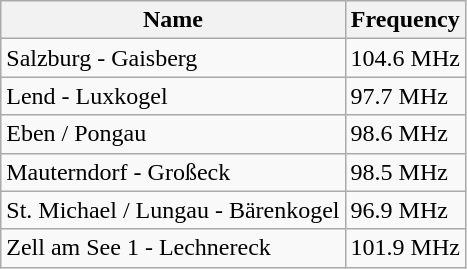<table class="wikitable">
<tr>
<th class="hintergrundfarbe5">Name</th>
<th class="hintergrundfarbe5">Frequency</th>
</tr>
<tr>
<td>Salzburg - Gaisberg</td>
<td>104.6 MHz</td>
</tr>
<tr>
<td>Lend - Luxkogel</td>
<td>97.7 MHz</td>
</tr>
<tr>
<td>Eben / Pongau</td>
<td>98.6 MHz</td>
</tr>
<tr>
<td>Mauterndorf - Großeck</td>
<td>98.5 MHz</td>
</tr>
<tr>
<td>St. Michael / Lungau - Bärenkogel</td>
<td>96.9 MHz</td>
</tr>
<tr>
<td>Zell am See 1 - Lechnereck</td>
<td>101.9 MHz</td>
</tr>
</table>
